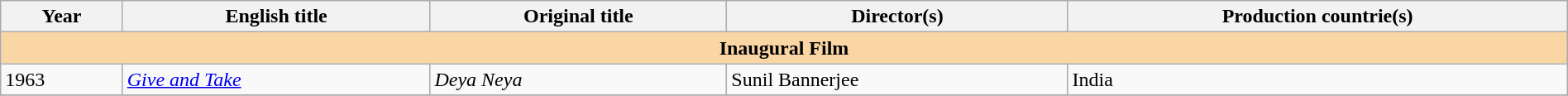<table class="sortable wikitable" style="width:100%; margin-bottom:4px" cellpadding="5">
<tr>
<th scope="col">Year</th>
<th scope="col">English title</th>
<th scope="col">Original title</th>
<th scope="col">Director(s)</th>
<th scope="col">Production countrie(s)</th>
</tr>
<tr>
<th colspan="5" style="background:#FAD6A5">Inaugural Film</th>
</tr>
<tr>
<td>1963</td>
<td><em><a href='#'>Give and Take</a></em></td>
<td><em>Deya Neya</em></td>
<td>Sunil Bannerjee</td>
<td>India</td>
</tr>
<tr>
</tr>
</table>
